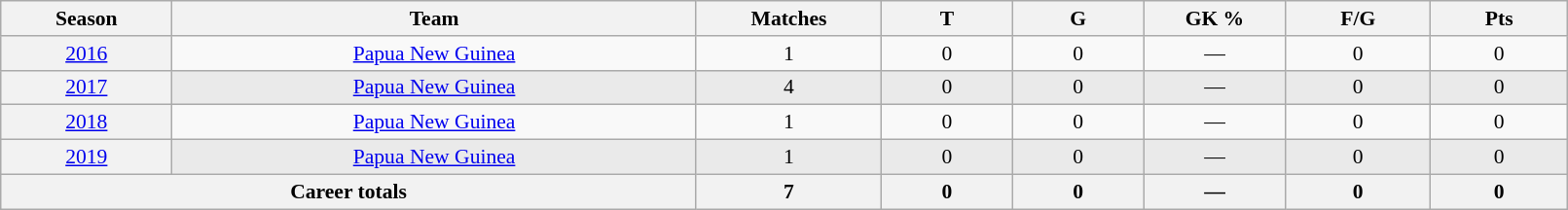<table class="wikitable sortable"  style="font-size:90%; text-align:center; width:85%;">
<tr>
<th width=2%>Season</th>
<th width=8%>Team</th>
<th width=2%>Matches</th>
<th width=2%>T</th>
<th width=2%>G</th>
<th width=2%>GK %</th>
<th width=2%>F/G</th>
<th width=2%>Pts</th>
</tr>
<tr>
<th scope="row" style="text-align:center; font-weight:normal"><a href='#'>2016</a></th>
<td style="text-align:center;"> <a href='#'>Papua New Guinea</a></td>
<td>1</td>
<td>0</td>
<td>0</td>
<td>—</td>
<td>0</td>
<td>0</td>
</tr>
<tr style="background:#eaeaea;">
<th scope="row" style="text-align:center; font-weight:normal"><a href='#'>2017</a></th>
<td style="text-align:center;"> <a href='#'>Papua New Guinea</a></td>
<td>4</td>
<td>0</td>
<td>0</td>
<td>—</td>
<td>0</td>
<td>0</td>
</tr>
<tr>
<th scope="row" style="text-align:center; font-weight:normal"><a href='#'>2018</a></th>
<td style="text-align:center;"> <a href='#'>Papua New Guinea</a></td>
<td>1</td>
<td>0</td>
<td>0</td>
<td>—</td>
<td>0</td>
<td>0</td>
</tr>
<tr style="background:#eaeaea;">
<th scope="row" style="text-align:center; font-weight:normal"><a href='#'>2019</a></th>
<td style="text-align:center;"> <a href='#'>Papua New Guinea</a></td>
<td>1</td>
<td>0</td>
<td>0</td>
<td>—</td>
<td>0</td>
<td>0</td>
</tr>
<tr class="sortbottom">
<th colspan=2>Career totals</th>
<th>7</th>
<th>0</th>
<th>0</th>
<th>—</th>
<th>0</th>
<th>0</th>
</tr>
</table>
